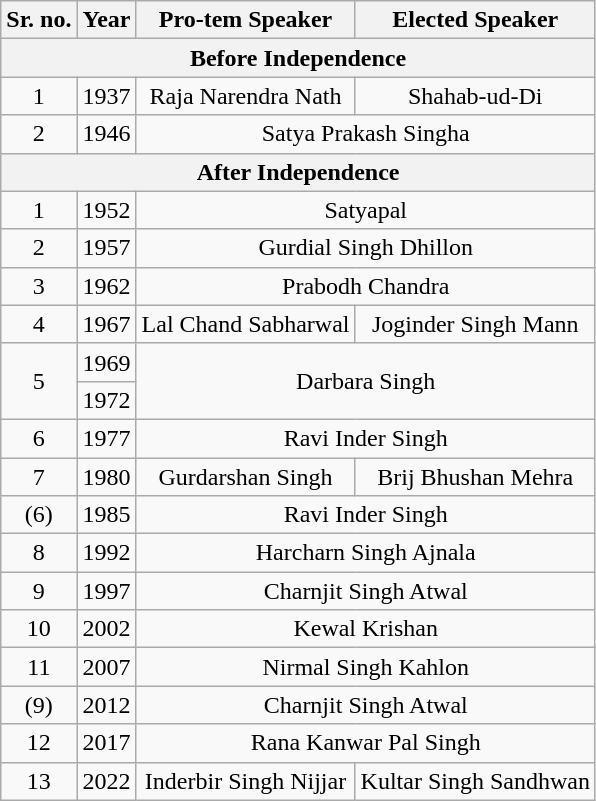<table class="wikitable" style="text-align:center">
<tr>
<th>Sr. no.</th>
<th>Year</th>
<th>Pro-tem Speaker</th>
<th>Elected Speaker</th>
</tr>
<tr>
<th colspan=4>Before Independence</th>
</tr>
<tr>
<td>1</td>
<td>1937</td>
<td>Raja Narendra Nath</td>
<td>Shahab-ud-Di</td>
</tr>
<tr>
<td>2</td>
<td>1946</td>
<td colspan=2>Satya Prakash Singha</td>
</tr>
<tr>
<th colspan=4>After Independence</th>
</tr>
<tr>
<td>1</td>
<td>1952</td>
<td colspan=3>Satyapal</td>
</tr>
<tr>
<td>2</td>
<td>1957</td>
<td colspan=2>Gurdial Singh Dhillon</td>
</tr>
<tr>
<td>3</td>
<td>1962</td>
<td colspan=2>Prabodh Chandra</td>
</tr>
<tr>
<td>4</td>
<td>1967</td>
<td>Lal Chand Sabharwal</td>
<td>Joginder Singh Mann</td>
</tr>
<tr>
<td rowspan=2>5</td>
<td>1969</td>
<td rowspan=2 colspan=2>Darbara Singh</td>
</tr>
<tr>
<td>1972</td>
</tr>
<tr>
<td>6</td>
<td>1977</td>
<td colspan=2>Ravi Inder Singh</td>
</tr>
<tr>
<td>7</td>
<td>1980</td>
<td>Gurdarshan Singh</td>
<td>Brij Bhushan Mehra</td>
</tr>
<tr>
<td>(6)</td>
<td>1985</td>
<td colspan=2>Ravi Inder Singh</td>
</tr>
<tr>
<td>8</td>
<td>1992</td>
<td colspan=2>Harcharn Singh Ajnala</td>
</tr>
<tr>
<td>9</td>
<td>1997</td>
<td colspan=2>Charnjit Singh Atwal</td>
</tr>
<tr>
<td>10</td>
<td>2002</td>
<td colspan=2>Kewal Krishan</td>
</tr>
<tr>
<td>11</td>
<td>2007</td>
<td colspan=2>Nirmal Singh Kahlon</td>
</tr>
<tr>
<td>(9)</td>
<td>2012</td>
<td colspan=2>Charnjit Singh Atwal</td>
</tr>
<tr>
<td>12</td>
<td>2017</td>
<td colspan=2>Rana Kanwar Pal Singh</td>
</tr>
<tr>
<td>13</td>
<td>2022</td>
<td>Inderbir Singh Nijjar</td>
<td>Kultar Singh Sandhwan</td>
</tr>
</table>
